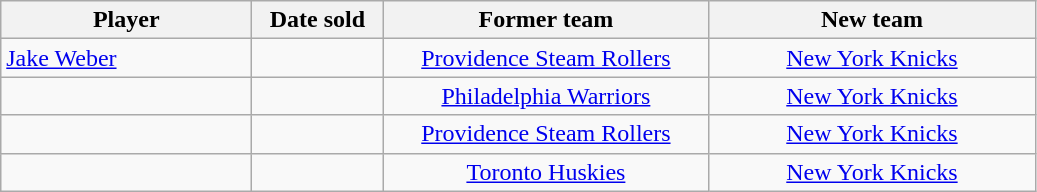<table class="wikitable" style="text-align:center">
<tr>
<th style="width:160px">Player</th>
<th style="width:80px">Date sold</th>
<th style="width:210px">Former team</th>
<th style="width:210px">New team</th>
</tr>
<tr>
<td align=left><a href='#'>Jake Weber</a></td>
<td></td>
<td><a href='#'>Providence Steam Rollers</a></td>
<td><a href='#'>New York Knicks</a></td>
</tr>
<tr>
<td align=left></td>
<td></td>
<td><a href='#'>Philadelphia Warriors</a></td>
<td><a href='#'>New York Knicks</a></td>
</tr>
<tr>
<td align=left></td>
<td></td>
<td><a href='#'>Providence Steam Rollers</a></td>
<td><a href='#'>New York Knicks</a></td>
</tr>
<tr>
<td align=left></td>
<td></td>
<td><a href='#'>Toronto Huskies</a></td>
<td><a href='#'>New York Knicks</a></td>
</tr>
</table>
